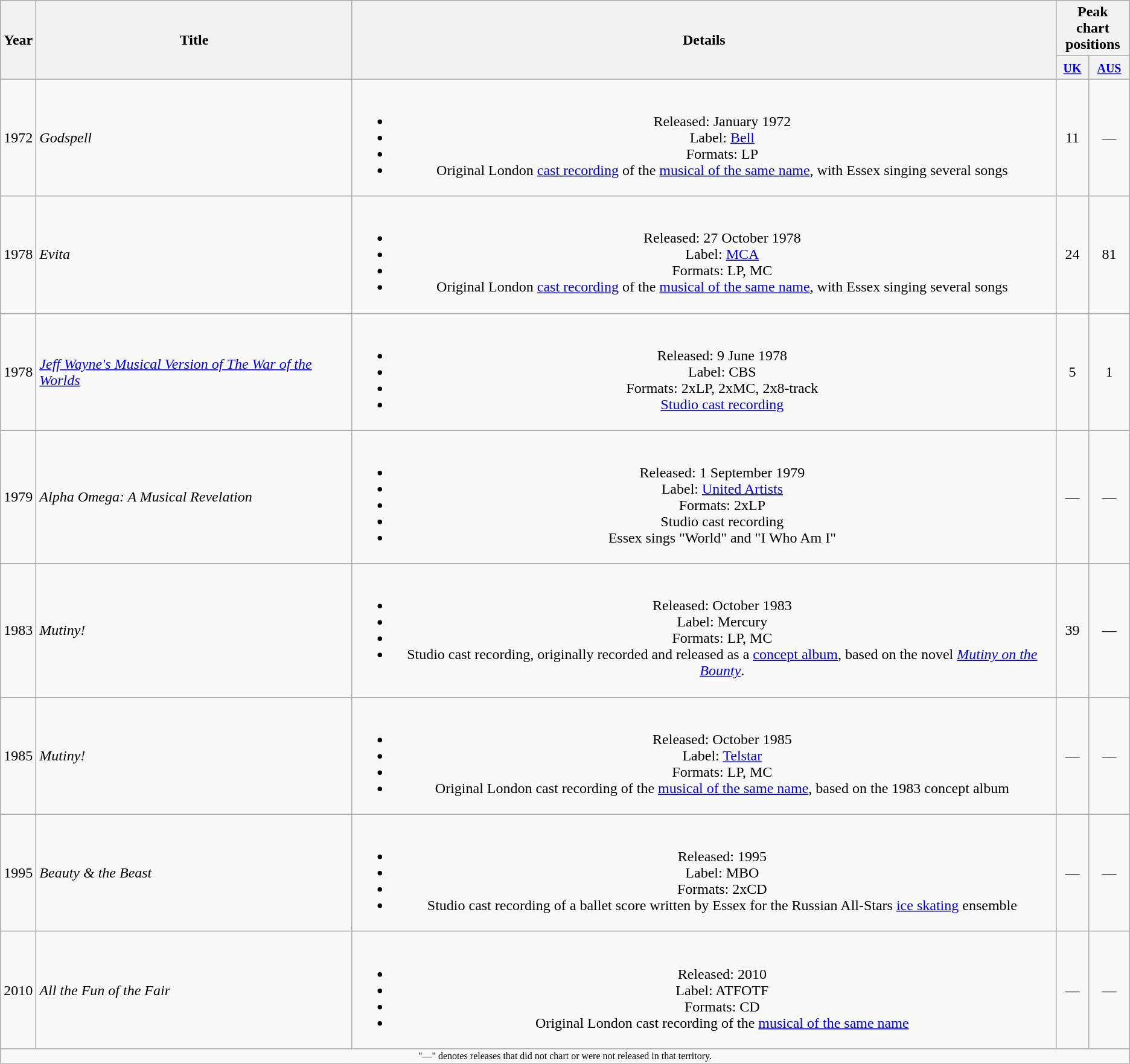<table class="wikitable" style="text-align:center">
<tr>
<th rowspan="2">Year</th>
<th rowspan="2">Title</th>
<th rowspan="2">Details</th>
<th colspan="2">Peak chart<br>positions</th>
</tr>
<tr>
<th><small><a href='#'>UK</a></small><br></th>
<th><small><a href='#'>AUS</a></small><br></th>
</tr>
<tr>
<td>1972</td>
<td align="left"><em>Godspell</em></td>
<td><br><ul><li>Released: January 1972</li><li>Label: <a href='#'>Bell</a></li><li>Formats: LP</li><li>Original London <a href='#'>cast recording</a> of the <a href='#'>musical of the same name</a>, with Essex singing several songs</li></ul></td>
<td>11</td>
<td>—</td>
</tr>
<tr>
<td>1978</td>
<td align="left"><em>Evita</em></td>
<td><br><ul><li>Released: 27 October 1978</li><li>Label: <a href='#'>MCA</a></li><li>Formats: LP, MC</li><li>Original London <a href='#'>cast recording</a> of the <a href='#'>musical of the same name</a>, with Essex singing several songs</li></ul></td>
<td>24</td>
<td>81</td>
</tr>
<tr>
<td>1978</td>
<td align="left"><em><a href='#'>Jeff Wayne's Musical Version of The War of the Worlds</a></em></td>
<td><br><ul><li>Released: 9 June 1978</li><li>Label: CBS</li><li>Formats: 2xLP, 2xMC, 2x8-track</li><li><a href='#'>Studio cast recording</a></li></ul></td>
<td>5</td>
<td>1</td>
</tr>
<tr>
<td>1979</td>
<td align="left"><em>Alpha Omega: A Musical Revelation</em></td>
<td><br><ul><li>Released: 1 September 1979</li><li>Label: <a href='#'>United Artists</a></li><li>Formats: 2xLP</li><li>Studio cast recording</li><li>Essex sings "World" and "I Who Am I"</li></ul></td>
<td>—</td>
<td>—</td>
</tr>
<tr>
<td>1983</td>
<td align="left"><em>Mutiny!</em></td>
<td><br><ul><li>Released: October 1983</li><li>Label: Mercury</li><li>Formats: LP, MC</li><li>Studio cast recording, originally recorded and released as a <a href='#'>concept album</a>, based on the novel <em><a href='#'>Mutiny on the Bounty</a></em>.</li></ul></td>
<td>39</td>
<td>—</td>
</tr>
<tr>
<td>1985</td>
<td align="left"><em>Mutiny!</em></td>
<td><br><ul><li>Released: October 1985</li><li>Label: <a href='#'>Telstar</a></li><li>Formats: LP, MC</li><li>Original London cast recording of the <a href='#'>musical of the same name</a>, based on the 1983 concept album</li></ul></td>
<td>—</td>
<td>—</td>
</tr>
<tr>
<td>1995</td>
<td align="left"><em>Beauty & the Beast</em></td>
<td><br><ul><li>Released: 1995</li><li>Label: MBO</li><li>Formats: 2xCD</li><li>Studio cast recording of a ballet score written by Essex for the Russian All-Stars <a href='#'>ice skating</a> ensemble</li></ul></td>
<td>—</td>
<td>—</td>
</tr>
<tr>
<td>2010</td>
<td align="left"><em>All the Fun of the Fair</em></td>
<td><br><ul><li>Released: 2010</li><li>Label: ATFOTF</li><li>Formats: CD</li><li>Original London cast recording of the <a href='#'>musical of the same name</a></li></ul></td>
<td>—</td>
<td>—</td>
</tr>
<tr>
<td colspan="5" style="font-size:8pt">"—" denotes releases that did not chart or were not released in that territory.</td>
</tr>
</table>
